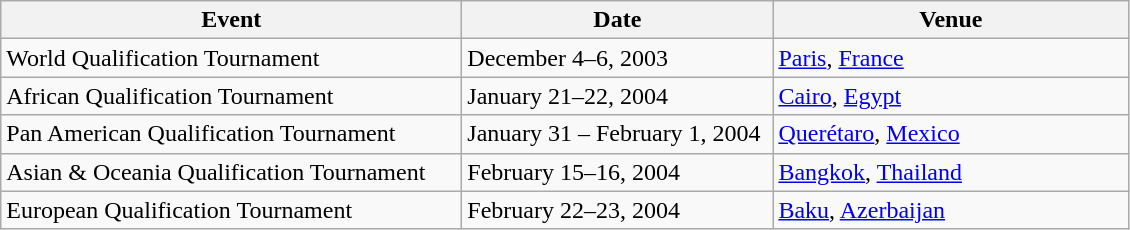<table class=wikitable>
<tr>
<th width=300>Event</th>
<th width=200>Date</th>
<th width=230>Venue</th>
</tr>
<tr>
<td>World Qualification Tournament</td>
<td>December 4–6, 2003</td>
<td> <a href='#'>Paris</a>, <a href='#'>France</a></td>
</tr>
<tr>
<td>African Qualification Tournament</td>
<td>January 21–22, 2004</td>
<td> <a href='#'>Cairo</a>, <a href='#'>Egypt</a></td>
</tr>
<tr>
<td>Pan American Qualification Tournament</td>
<td>January 31 – February 1, 2004</td>
<td> <a href='#'>Querétaro</a>, <a href='#'>Mexico</a></td>
</tr>
<tr>
<td>Asian & Oceania Qualification Tournament</td>
<td>February 15–16, 2004</td>
<td> <a href='#'>Bangkok</a>, <a href='#'>Thailand</a></td>
</tr>
<tr>
<td>European Qualification Tournament</td>
<td>February 22–23, 2004</td>
<td> <a href='#'>Baku</a>, <a href='#'>Azerbaijan</a></td>
</tr>
</table>
